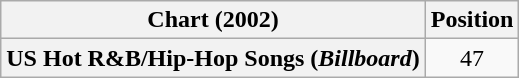<table class="wikitable plainrowheaders" style="text-align:center">
<tr>
<th scope="col">Chart (2002)</th>
<th scope="col">Position</th>
</tr>
<tr>
<th scope="row">US Hot R&B/Hip-Hop Songs (<em>Billboard</em>)</th>
<td>47</td>
</tr>
</table>
